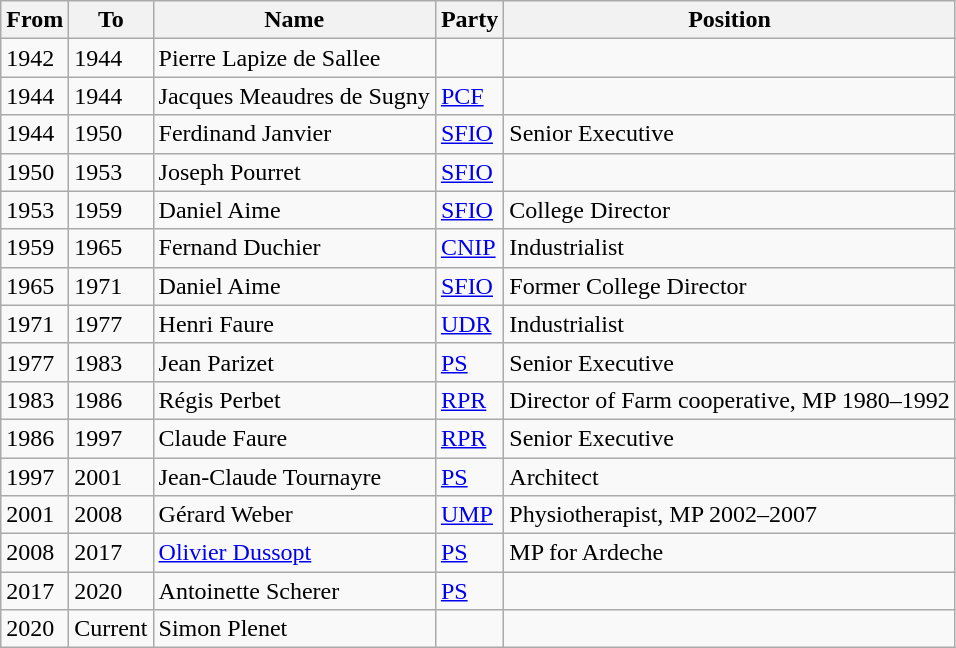<table class="wikitable">
<tr>
<th>From</th>
<th>To</th>
<th>Name</th>
<th>Party</th>
<th>Position</th>
</tr>
<tr>
<td>1942</td>
<td>1944</td>
<td>Pierre Lapize de Sallee</td>
<td></td>
<td></td>
</tr>
<tr>
<td>1944</td>
<td>1944</td>
<td>Jacques Meaudres de Sugny</td>
<td><a href='#'>PCF</a></td>
<td></td>
</tr>
<tr>
<td>1944</td>
<td>1950</td>
<td>Ferdinand Janvier</td>
<td><a href='#'>SFIO</a></td>
<td>Senior Executive</td>
</tr>
<tr>
<td>1950</td>
<td>1953</td>
<td>Joseph Pourret</td>
<td><a href='#'>SFIO</a></td>
<td></td>
</tr>
<tr>
<td>1953</td>
<td>1959</td>
<td>Daniel Aime</td>
<td><a href='#'>SFIO</a></td>
<td>College Director</td>
</tr>
<tr>
<td>1959</td>
<td>1965</td>
<td>Fernand Duchier</td>
<td><a href='#'>CNIP</a></td>
<td>Industrialist</td>
</tr>
<tr>
<td>1965</td>
<td>1971</td>
<td>Daniel Aime</td>
<td><a href='#'>SFIO</a></td>
<td>Former College Director</td>
</tr>
<tr>
<td>1971</td>
<td>1977</td>
<td>Henri Faure</td>
<td><a href='#'>UDR</a></td>
<td>Industrialist</td>
</tr>
<tr>
<td>1977</td>
<td>1983</td>
<td>Jean Parizet</td>
<td><a href='#'>PS</a></td>
<td>Senior Executive</td>
</tr>
<tr>
<td>1983</td>
<td>1986</td>
<td>Régis Perbet</td>
<td><a href='#'>RPR</a></td>
<td>Director of Farm cooperative, MP 1980–1992</td>
</tr>
<tr>
<td>1986</td>
<td>1997</td>
<td>Claude Faure</td>
<td><a href='#'>RPR</a></td>
<td>Senior Executive</td>
</tr>
<tr>
<td>1997</td>
<td>2001</td>
<td>Jean-Claude Tournayre</td>
<td><a href='#'>PS</a></td>
<td>Architect</td>
</tr>
<tr>
<td>2001</td>
<td>2008</td>
<td>Gérard Weber</td>
<td><a href='#'>UMP</a></td>
<td>Physiotherapist, MP 2002–2007</td>
</tr>
<tr>
<td>2008</td>
<td>2017</td>
<td><a href='#'>Olivier Dussopt</a></td>
<td><a href='#'>PS</a></td>
<td>MP for Ardeche</td>
</tr>
<tr>
<td>2017</td>
<td>2020</td>
<td>Antoinette Scherer</td>
<td><a href='#'>PS</a></td>
<td></td>
</tr>
<tr>
<td>2020</td>
<td>Current</td>
<td>Simon Plenet</td>
<td></td>
<td></td>
</tr>
</table>
